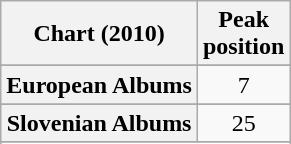<table class="wikitable sortable plainrowheaders">
<tr>
<th scope="col">Chart (2010)</th>
<th scope="col">Peak<br>position</th>
</tr>
<tr>
</tr>
<tr>
</tr>
<tr>
</tr>
<tr>
<th scope="row">European Albums</th>
<td style="text-align:center;">7</td>
</tr>
<tr>
</tr>
<tr>
</tr>
<tr>
</tr>
<tr>
</tr>
<tr>
</tr>
<tr>
</tr>
<tr>
<th scope="row">Slovenian Albums</th>
<td style="text-align:center;">25</td>
</tr>
<tr>
</tr>
<tr>
</tr>
<tr>
</tr>
<tr>
</tr>
<tr>
</tr>
<tr>
</tr>
</table>
